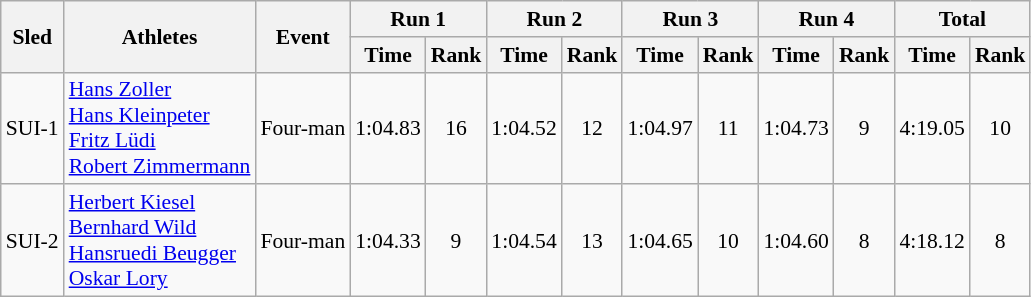<table class="wikitable"  border="1" style="font-size:90%">
<tr>
<th rowspan="2">Sled</th>
<th rowspan="2">Athletes</th>
<th rowspan="2">Event</th>
<th colspan="2">Run 1</th>
<th colspan="2">Run 2</th>
<th colspan="2">Run 3</th>
<th colspan="2">Run 4</th>
<th colspan="2">Total</th>
</tr>
<tr>
<th>Time</th>
<th>Rank</th>
<th>Time</th>
<th>Rank</th>
<th>Time</th>
<th>Rank</th>
<th>Time</th>
<th>Rank</th>
<th>Time</th>
<th>Rank</th>
</tr>
<tr>
<td align="center">SUI-1</td>
<td><a href='#'>Hans Zoller</a><br><a href='#'>Hans Kleinpeter</a><br><a href='#'>Fritz Lüdi</a><br><a href='#'>Robert Zimmermann</a></td>
<td>Four-man</td>
<td align="center">1:04.83</td>
<td align="center">16</td>
<td align="center">1:04.52</td>
<td align="center">12</td>
<td align="center">1:04.97</td>
<td align="center">11</td>
<td align="center">1:04.73</td>
<td align="center">9</td>
<td align="center">4:19.05</td>
<td align="center">10</td>
</tr>
<tr>
<td align="center">SUI-2</td>
<td><a href='#'>Herbert Kiesel</a><br><a href='#'>Bernhard Wild</a><br><a href='#'>Hansruedi Beugger</a><br><a href='#'>Oskar Lory</a></td>
<td>Four-man</td>
<td align="center">1:04.33</td>
<td align="center">9</td>
<td align="center">1:04.54</td>
<td align="center">13</td>
<td align="center">1:04.65</td>
<td align="center">10</td>
<td align="center">1:04.60</td>
<td align="center">8</td>
<td align="center">4:18.12</td>
<td align="center">8</td>
</tr>
</table>
